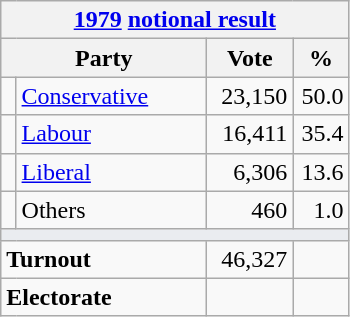<table class="wikitable">
<tr>
<th colspan="4"><a href='#'>1979</a> <a href='#'>notional result</a></th>
</tr>
<tr>
<th bgcolor="#DDDDFF" width="130px" colspan="2">Party</th>
<th bgcolor="#DDDDFF" width="50px">Vote</th>
<th bgcolor="#DDDDFF" width="30px">%</th>
</tr>
<tr>
<td></td>
<td><a href='#'>Conservative</a></td>
<td align=right>23,150</td>
<td align=right>50.0</td>
</tr>
<tr>
<td></td>
<td><a href='#'>Labour</a></td>
<td align=right>16,411</td>
<td align=right>35.4</td>
</tr>
<tr>
<td></td>
<td><a href='#'>Liberal</a></td>
<td align=right>6,306</td>
<td align=right>13.6</td>
</tr>
<tr>
<td></td>
<td>Others</td>
<td align=right>460</td>
<td align=right>1.0</td>
</tr>
<tr>
<td colspan="4" bgcolor="#EAECF0"></td>
</tr>
<tr>
<td colspan="2"><strong>Turnout</strong></td>
<td align=right>46,327</td>
<td align=right></td>
</tr>
<tr>
<td colspan="2"><strong>Electorate</strong></td>
<td align=right></td>
</tr>
</table>
